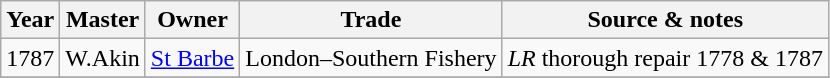<table class=" wikitable">
<tr>
<th>Year</th>
<th>Master</th>
<th>Owner</th>
<th>Trade</th>
<th>Source & notes</th>
</tr>
<tr>
<td>1787</td>
<td>W.Akin</td>
<td><a href='#'>St Barbe</a></td>
<td>London–Southern Fishery</td>
<td><em>LR</em> thorough repair 1778 & 1787</td>
</tr>
<tr>
</tr>
</table>
